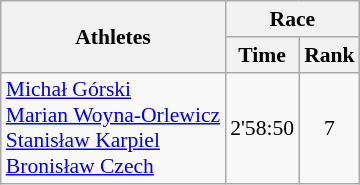<table class="wikitable" border="1" style="font-size:90%">
<tr>
<th rowspan=2>Athletes</th>
<th colspan=2>Race</th>
</tr>
<tr>
<th>Time</th>
<th>Rank</th>
</tr>
<tr>
<td><a href='#'>Michał Górski</a><br><a href='#'>Marian Woyna-Orlewicz</a><br><a href='#'>Stanisław Karpiel</a><br><a href='#'>Bronisław Czech</a></td>
<td align=center>2'58:50</td>
<td align=center>7</td>
</tr>
</table>
